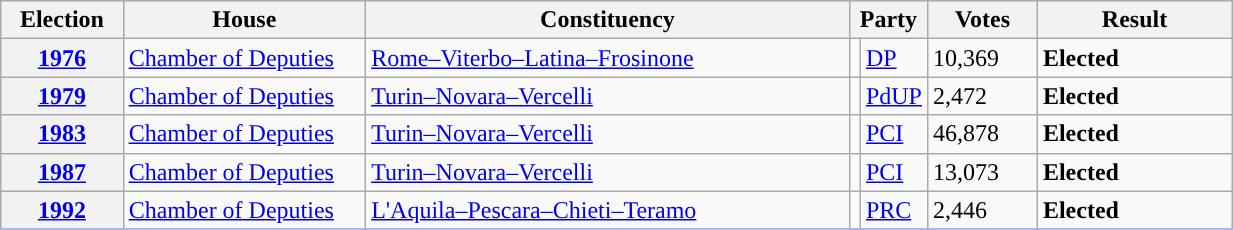<table class=wikitable style="width:65%; border:1px #AAAAFF solid">
<tr>
<th width=10%>Election</th>
<th width=20%>House</th>
<th width=40%>Constituency</th>
<th width=5% colspan="2">Party</th>
<th width=9%>Votes</th>
<th width=22%>Result</th>
</tr>
<tr>
<th><a href='#'>1976</a></th>
<td><a href='#'>Chamber of Deputies</a></td>
<td><a href='#'>Rome–Viterbo–Latina–Frosinone</a></td>
<td></td>
<td><a href='#'>DP</a></td>
<td>10,369</td>
<td> <strong>Elected</strong></td>
</tr>
<tr>
<th><a href='#'>1979</a></th>
<td><a href='#'>Chamber of Deputies</a></td>
<td><a href='#'>Turin–Novara–Vercelli</a></td>
<td></td>
<td><a href='#'>PdUP</a></td>
<td>2,472</td>
<td> <strong>Elected</strong></td>
</tr>
<tr>
<th><a href='#'>1983</a></th>
<td><a href='#'>Chamber of Deputies</a></td>
<td><a href='#'>Turin–Novara–Vercelli</a></td>
<td></td>
<td><a href='#'>PCI</a></td>
<td>46,878</td>
<td> <strong>Elected</strong></td>
</tr>
<tr>
<th><a href='#'>1987</a></th>
<td><a href='#'>Chamber of Deputies</a></td>
<td><a href='#'>Turin–Novara–Vercelli</a></td>
<td></td>
<td><a href='#'>PCI</a></td>
<td>13,073</td>
<td> <strong>Elected</strong></td>
</tr>
<tr>
<th><a href='#'>1992</a></th>
<td><a href='#'>Chamber of Deputies</a></td>
<td><a href='#'>L'Aquila–Pescara–Chieti–Teramo</a></td>
<td></td>
<td><a href='#'>PRC</a></td>
<td>2,446</td>
<td> <strong>Elected</strong></td>
</tr>
<tr>
</tr>
</table>
